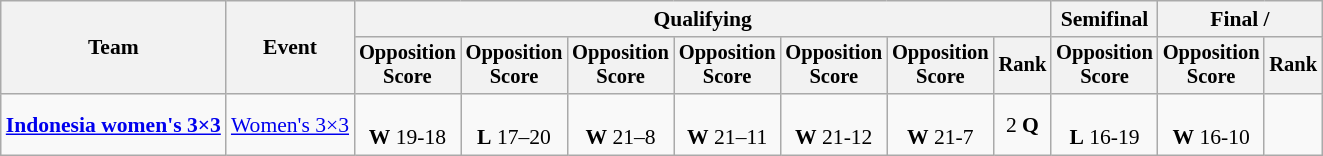<table class="wikitable" style="font-size:90%">
<tr>
<th rowspan=2>Team</th>
<th rowspan=2>Event</th>
<th colspan=7>Qualifying</th>
<th>Semifinal</th>
<th colspan=2>Final / </th>
</tr>
<tr style="font-size:95%">
<th>Opposition<br>Score</th>
<th>Opposition<br>Score</th>
<th>Opposition<br>Score</th>
<th>Opposition<br>Score</th>
<th>Opposition<br>Score</th>
<th>Opposition<br>Score</th>
<th>Rank</th>
<th>Opposition<br>Score</th>
<th>Opposition<br>Score</th>
<th>Rank</th>
</tr>
<tr align=center>
<td align=left><strong><a href='#'>Indonesia women's 3×3</a></strong></td>
<td align=left><a href='#'>Women's 3×3</a></td>
<td><br><strong>W</strong> 19-18</td>
<td><br><strong>L</strong> 17–20</td>
<td><br><strong>W</strong> 21–8</td>
<td><br><strong>W</strong> 21–11</td>
<td><br><strong>W</strong> 21-12</td>
<td><br><strong>W</strong> 21-7</td>
<td>2 <strong>Q</strong></td>
<td><br><strong>L</strong> 16-19</td>
<td><br><strong>W</strong> 16-10</td>
<td></td>
</tr>
</table>
